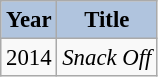<table class="wikitable" style="font-size: 95%;" cellpadding="4" border="2" background: #f9f9f9;>
<tr align="center">
<th style="background:#B0C4DE;">Year</th>
<th style="background:#B0C4DE;">Title</th>
</tr>
<tr>
<td>2014</td>
<td><em>Snack Off</em></td>
</tr>
</table>
